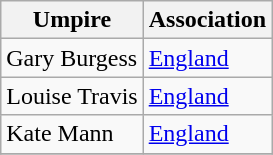<table class="wikitable collapsible">
<tr>
<th>Umpire</th>
<th>Association</th>
</tr>
<tr>
<td>Gary Burgess</td>
<td><a href='#'>England</a></td>
</tr>
<tr>
<td>Louise Travis</td>
<td><a href='#'>England</a></td>
</tr>
<tr>
<td>Kate Mann</td>
<td><a href='#'>England</a></td>
</tr>
<tr>
</tr>
</table>
